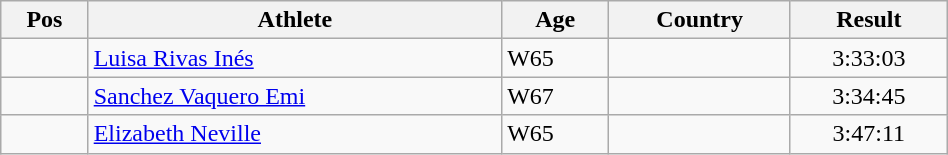<table class="wikitable"  style="text-align:center; width:50%;">
<tr>
<th>Pos</th>
<th>Athlete</th>
<th>Age</th>
<th>Country</th>
<th>Result</th>
</tr>
<tr>
<td align=center></td>
<td align=left><a href='#'>Luisa Rivas Inés</a></td>
<td align=left>W65</td>
<td align=left></td>
<td>3:33:03</td>
</tr>
<tr>
<td align=center></td>
<td align=left><a href='#'>Sanchez Vaquero Emi</a></td>
<td align=left>W67</td>
<td align=left></td>
<td>3:34:45</td>
</tr>
<tr>
<td align=center></td>
<td align=left><a href='#'>Elizabeth Neville</a></td>
<td align=left>W65</td>
<td align=left></td>
<td>3:47:11</td>
</tr>
</table>
